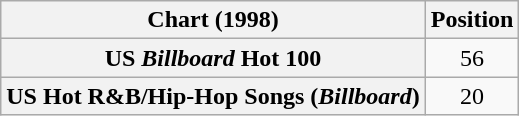<table class="wikitable sortable plainrowheaders" style="text-align:center">
<tr>
<th scope="col">Chart (1998)</th>
<th scope="col">Position</th>
</tr>
<tr>
<th scope="row">US <em>Billboard</em> Hot 100</th>
<td>56</td>
</tr>
<tr>
<th scope="row">US Hot R&B/Hip-Hop Songs (<em>Billboard</em>)</th>
<td>20</td>
</tr>
</table>
